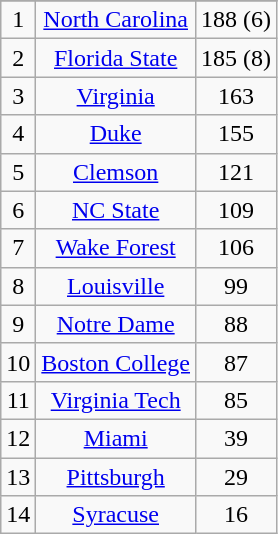<table class="wikitable" style="display: inline-table;">
<tr align="center">
</tr>
<tr align="center">
<td>1</td>
<td><a href='#'>North Carolina</a></td>
<td>188 (6)</td>
</tr>
<tr align="center">
<td>2</td>
<td><a href='#'>Florida State</a></td>
<td>185 (8)</td>
</tr>
<tr align="center">
<td>3</td>
<td><a href='#'>Virginia</a></td>
<td>163</td>
</tr>
<tr align="center">
<td>4</td>
<td><a href='#'>Duke</a></td>
<td>155</td>
</tr>
<tr align="center">
<td>5</td>
<td><a href='#'>Clemson</a></td>
<td>121</td>
</tr>
<tr align="center">
<td>6</td>
<td><a href='#'>NC State</a></td>
<td>109</td>
</tr>
<tr align="center">
<td>7</td>
<td><a href='#'>Wake Forest</a></td>
<td>106</td>
</tr>
<tr align="center">
<td>8</td>
<td><a href='#'>Louisville</a></td>
<td>99</td>
</tr>
<tr align="center">
<td>9</td>
<td><a href='#'>Notre Dame</a></td>
<td>88</td>
</tr>
<tr align="center">
<td>10</td>
<td><a href='#'>Boston College</a></td>
<td>87</td>
</tr>
<tr align="center">
<td>11</td>
<td><a href='#'>Virginia Tech</a></td>
<td>85</td>
</tr>
<tr align="center">
<td>12</td>
<td><a href='#'>Miami</a></td>
<td>39</td>
</tr>
<tr align="center">
<td>13</td>
<td><a href='#'>Pittsburgh</a></td>
<td>29</td>
</tr>
<tr align="center">
<td>14</td>
<td><a href='#'>Syracuse</a></td>
<td>16</td>
</tr>
</table>
